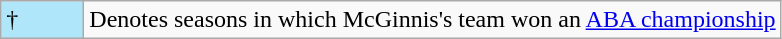<table class ="wikitable">
<tr>
<td style="background:#afe6fa; width:3em;">†</td>
<td>Denotes seasons in which McGinnis's team won an <a href='#'>ABA championship</a></td>
</tr>
</table>
